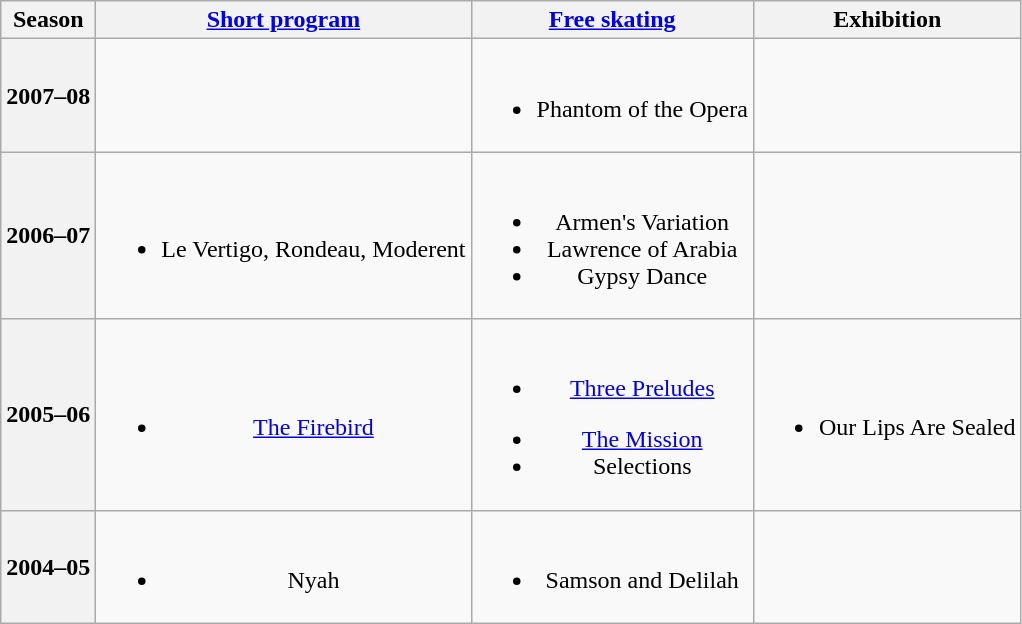<table class="wikitable" style="text-align:center">
<tr>
<th>Season</th>
<th><a href='#'>Short program</a></th>
<th><a href='#'>Free skating</a></th>
<th>Exhibition</th>
</tr>
<tr>
<th>2007–08 <br> </th>
<td></td>
<td><br><ul><li>Phantom of the Opera</li></ul></td>
<td></td>
</tr>
<tr>
<th>2006–07 <br> </th>
<td><br><ul><li>Le Vertigo, Rondeau, Moderent <br></li></ul></td>
<td><br><ul><li>Armen's Variation <br></li><li>Lawrence of Arabia <br></li><li>Gypsy Dance <br></li></ul></td>
<td></td>
</tr>
<tr>
<th>2005–06 <br> </th>
<td><br><ul><li><a href='#'>The Firebird</a> <br></li></ul></td>
<td><br><ul><li><a href='#'>Three Preludes</a> <br></li></ul><ul><li><a href='#'>The Mission</a> <br></li><li>Selections <br></li></ul></td>
<td><br><ul><li>Our Lips Are Sealed <br></li></ul></td>
</tr>
<tr>
<th>2004–05 <br> </th>
<td><br><ul><li>Nyah <br></li></ul></td>
<td><br><ul><li>Samson and Delilah</li></ul></td>
<td></td>
</tr>
</table>
